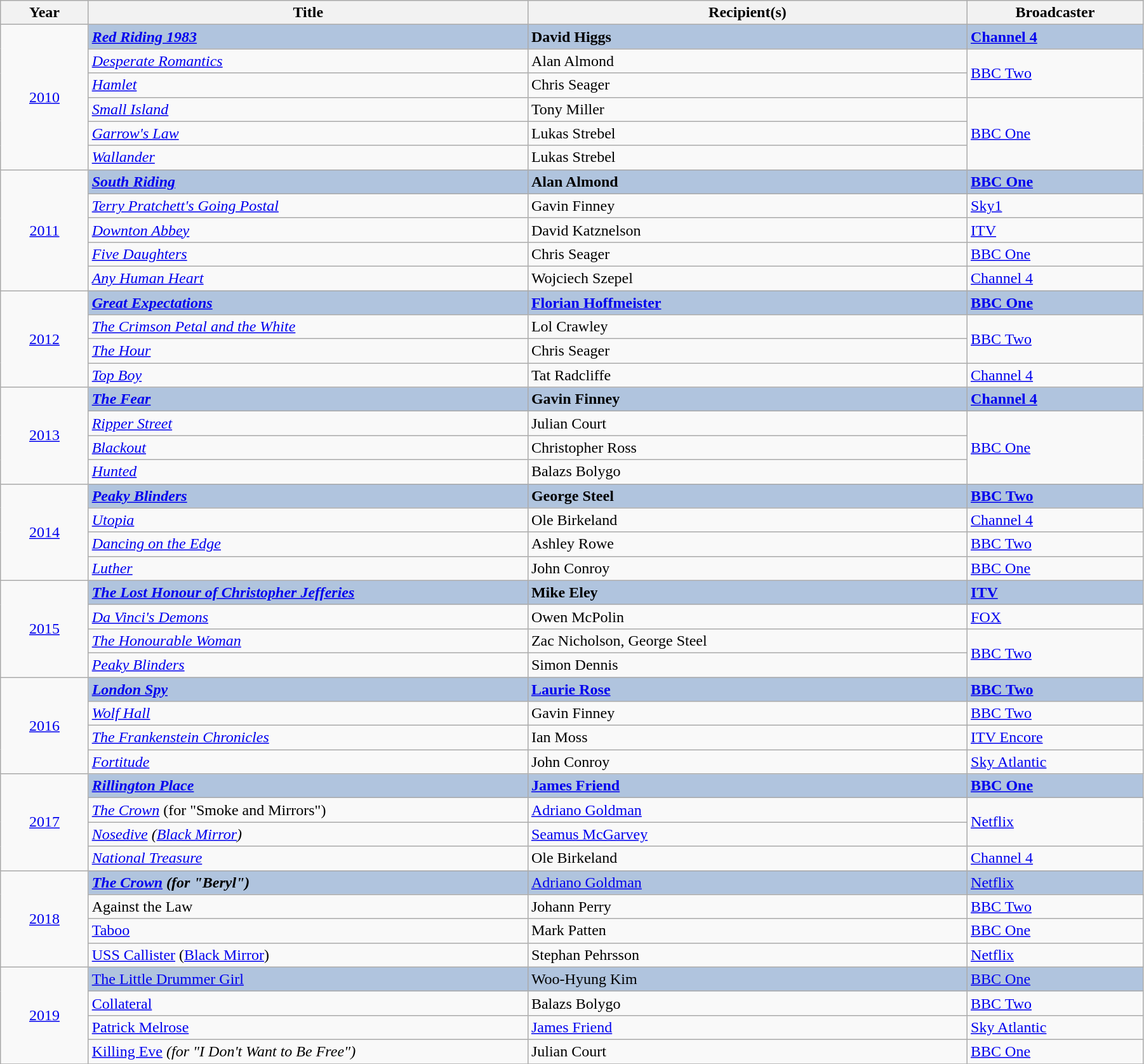<table class="wikitable" width="95%">
<tr>
<th width=5%>Year</th>
<th width=25%>Title</th>
<th width=25%><strong>Recipient(s)</strong></th>
<th width=10%><strong>Broadcaster</strong></th>
</tr>
<tr>
<td rowspan="6" style="text-align:center;"><a href='#'>2010</a></td>
<td style="background:#B0C4DE;"><strong><em><a href='#'>Red Riding 1983</a></em></strong></td>
<td style="background:#B0C4DE;"><strong>David Higgs</strong></td>
<td style="background:#B0C4DE;"><strong><a href='#'>Channel 4</a></strong></td>
</tr>
<tr>
<td><em><a href='#'>Desperate Romantics</a></em></td>
<td>Alan Almond</td>
<td rowspan="2"><a href='#'>BBC Two</a></td>
</tr>
<tr>
<td><em><a href='#'>Hamlet</a></em></td>
<td>Chris Seager</td>
</tr>
<tr>
<td><em><a href='#'>Small Island</a></em></td>
<td>Tony Miller</td>
<td rowspan="3"><a href='#'>BBC One</a></td>
</tr>
<tr>
<td><em><a href='#'>Garrow's Law</a></em></td>
<td>Lukas Strebel</td>
</tr>
<tr>
<td><em><a href='#'>Wallander</a></em></td>
<td>Lukas Strebel</td>
</tr>
<tr>
<td rowspan="5" style="text-align:center;"><a href='#'>2011</a></td>
<td style="background:#B0C4DE;"><strong><em><a href='#'>South Riding</a></em></strong></td>
<td style="background:#B0C4DE;"><strong>Alan Almond</strong></td>
<td style="background:#B0C4DE;"><strong><a href='#'>BBC One</a></strong></td>
</tr>
<tr>
<td><em><a href='#'>Terry Pratchett's Going Postal</a></em></td>
<td>Gavin Finney</td>
<td><a href='#'>Sky1</a></td>
</tr>
<tr>
<td><em><a href='#'>Downton Abbey</a></em></td>
<td>David Katznelson</td>
<td><a href='#'>ITV</a></td>
</tr>
<tr>
<td><em><a href='#'>Five Daughters</a></em></td>
<td>Chris Seager</td>
<td><a href='#'>BBC One</a></td>
</tr>
<tr>
<td><em><a href='#'>Any Human Heart</a></em></td>
<td>Wojciech Szepel</td>
<td><a href='#'>Channel 4</a></td>
</tr>
<tr>
<td rowspan="4" style="text-align:center;"><a href='#'>2012</a></td>
<td style="background:#B0C4DE;"><strong><em><a href='#'>Great Expectations</a></em></strong></td>
<td style="background:#B0C4DE;"><strong><a href='#'>Florian Hoffmeister</a></strong></td>
<td style="background:#B0C4DE;"><strong><a href='#'>BBC One</a></strong></td>
</tr>
<tr>
<td><em><a href='#'>The Crimson Petal and the White</a></em></td>
<td>Lol Crawley</td>
<td rowspan="2"><a href='#'>BBC Two</a></td>
</tr>
<tr>
<td><em><a href='#'>The Hour</a></em></td>
<td>Chris Seager</td>
</tr>
<tr>
<td><em><a href='#'>Top Boy</a></em></td>
<td>Tat Radcliffe</td>
<td><a href='#'>Channel 4</a></td>
</tr>
<tr>
<td rowspan="4" style="text-align:center;"><a href='#'>2013</a></td>
<td style="background:#B0C4DE;"><strong><em><a href='#'>The Fear</a></em></strong></td>
<td style="background:#B0C4DE;"><strong>Gavin Finney</strong></td>
<td style="background:#B0C4DE;"><strong><a href='#'>Channel 4</a></strong></td>
</tr>
<tr>
<td><em><a href='#'>Ripper Street</a></em></td>
<td>Julian Court</td>
<td rowspan="3"><a href='#'>BBC One</a></td>
</tr>
<tr>
<td><em><a href='#'>Blackout</a></em></td>
<td>Christopher Ross</td>
</tr>
<tr>
<td><em><a href='#'>Hunted</a></em></td>
<td>Balazs Bolygo</td>
</tr>
<tr>
<td rowspan="4" style="text-align:center;"><a href='#'>2014</a></td>
<td style="background:#B0C4DE;"><strong><em><a href='#'>Peaky Blinders</a></em></strong></td>
<td style="background:#B0C4DE;"><strong>George Steel</strong></td>
<td style="background:#B0C4DE;"><strong><a href='#'>BBC Two</a></strong></td>
</tr>
<tr>
<td><em><a href='#'>Utopia</a></em></td>
<td>Ole Birkeland</td>
<td><a href='#'>Channel 4</a></td>
</tr>
<tr>
<td><em><a href='#'>Dancing on the Edge</a></em></td>
<td>Ashley Rowe</td>
<td><a href='#'>BBC Two</a></td>
</tr>
<tr>
<td><em><a href='#'>Luther</a></em></td>
<td>John Conroy</td>
<td><a href='#'>BBC One</a></td>
</tr>
<tr>
<td rowspan="4" style="text-align:center;"><a href='#'>2015</a></td>
<td style="background:#B0C4DE;"><strong><em><a href='#'>The Lost Honour of Christopher Jefferies</a></em></strong></td>
<td style="background:#B0C4DE;"><strong>Mike Eley</strong></td>
<td style="background:#B0C4DE;"><strong><a href='#'>ITV</a></strong></td>
</tr>
<tr>
<td><em><a href='#'>Da Vinci's Demons</a></em></td>
<td>Owen McPolin</td>
<td><a href='#'>FOX</a></td>
</tr>
<tr>
<td><em><a href='#'>The Honourable Woman</a></em></td>
<td>Zac Nicholson, George Steel</td>
<td rowspan="2"><a href='#'>BBC Two</a></td>
</tr>
<tr>
<td><em><a href='#'>Peaky Blinders</a></em></td>
<td>Simon Dennis</td>
</tr>
<tr>
<td rowspan="4" style="text-align:center;"><a href='#'>2016</a></td>
<td style="background:#B0C4DE;"><strong><em><a href='#'>London Spy</a></em></strong></td>
<td style="background:#B0C4DE;"><strong><a href='#'>Laurie Rose</a></strong></td>
<td style="background:#B0C4DE;"><strong><a href='#'>BBC Two</a></strong></td>
</tr>
<tr>
<td><em><a href='#'>Wolf Hall</a></em></td>
<td>Gavin Finney</td>
<td><a href='#'>BBC Two</a></td>
</tr>
<tr>
<td><em><a href='#'>The Frankenstein Chronicles</a></em></td>
<td>Ian Moss</td>
<td><a href='#'>ITV Encore</a></td>
</tr>
<tr>
<td><em><a href='#'>Fortitude</a></em></td>
<td>John Conroy</td>
<td><a href='#'>Sky Atlantic</a></td>
</tr>
<tr>
<td rowspan="4" style="text-align:center;"><a href='#'>2017</a><br></td>
<td style="background:#B0C4DE;"><strong><em><a href='#'>Rillington Place</a></em></strong></td>
<td style="background:#B0C4DE;"><strong><a href='#'>James Friend</a></strong></td>
<td style="background:#B0C4DE;"><strong><a href='#'>BBC One</a></strong></td>
</tr>
<tr>
<td><em><a href='#'>The Crown</a></em> (for "Smoke and Mirrors")</td>
<td><a href='#'>Adriano Goldman</a></td>
<td rowspan="2"><a href='#'>Netflix</a></td>
</tr>
<tr>
<td><em><a href='#'>Nosedive</a> (<a href='#'>Black Mirror</a>)</em></td>
<td><a href='#'>Seamus McGarvey</a></td>
</tr>
<tr>
<td><em><a href='#'>National Treasure</a></em></td>
<td>Ole Birkeland</td>
<td><a href='#'>Channel 4</a></td>
</tr>
<tr>
<td rowspan="4" style="text-align:center;"><a href='#'>2018</a><br></td>
<td style="background:#B0C4DE;"><strong><em><a href='#'>The Crown</a><em>  (for "Beryl")<strong></td>
<td style="background:#B0C4DE;"></strong><a href='#'>Adriano Goldman</a><strong></td>
<td style="background:#B0C4DE;"></strong><a href='#'>Netflix</a><strong></td>
</tr>
<tr>
<td></em>Against the Law<em></td>
<td>Johann Perry</td>
<td><a href='#'>BBC Two</a></td>
</tr>
<tr>
<td></em><a href='#'>Taboo</a><em></td>
<td>Mark Patten</td>
<td><a href='#'>BBC One</a></td>
</tr>
<tr>
<td></em><a href='#'>USS Callister</a> (<a href='#'>Black Mirror</a>)<em></td>
<td>Stephan Pehrsson</td>
<td><a href='#'>Netflix</a></td>
</tr>
<tr>
<td rowspan="4" style="text-align:center;"><a href='#'>2019</a><br></td>
<td style="background:#B0C4DE;"></em></strong><a href='#'>The Little Drummer Girl</a><strong><em></td>
<td style="background:#B0C4DE;"></strong>Woo-Hyung Kim<strong></td>
<td style="background:#B0C4DE;"></strong><a href='#'>BBC One</a><strong></td>
</tr>
<tr>
<td></em><a href='#'>Collateral</a><em></td>
<td>Balazs Bolygo</td>
<td><a href='#'>BBC Two</a></td>
</tr>
<tr>
<td></em><a href='#'>Patrick Melrose</a><em></td>
<td><a href='#'>James Friend</a></td>
<td><a href='#'>Sky Atlantic</a></td>
</tr>
<tr>
<td></em><a href='#'>Killing Eve</a><em> (for "I Don't Want to Be Free")</td>
<td>Julian Court</td>
<td><a href='#'>BBC One</a></td>
</tr>
<tr>
</tr>
</table>
